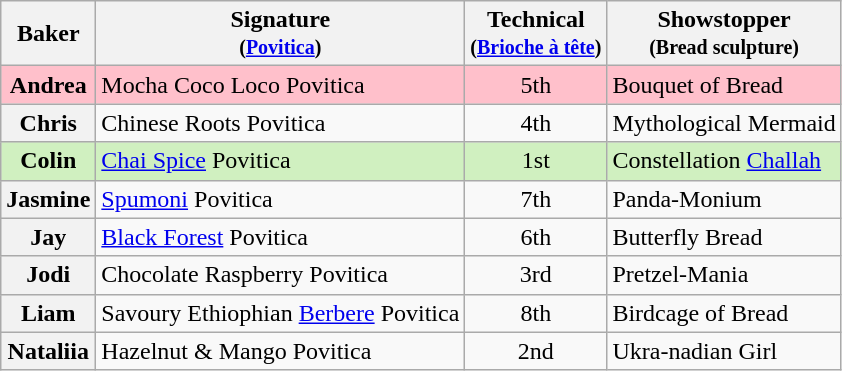<table class="wikitable sortable" style="text-align:left;">
<tr>
<th scope="col">Baker</th>
<th scope="col" class="unsortable">Signature<br><small>(<a href='#'>Povitica</a>)</small></th>
<th scope="col">Technical<br><small>(<a href='#'>Brioche à tête</a>)</small></th>
<th scope="col" class="unsortable">Showstopper<br><small>(Bread sculpture)</small></th>
</tr>
<tr style="background:pink">
<th scope="row" style="background:pink">Andrea</th>
<td>Mocha Coco Loco Povitica</td>
<td align="center">5th</td>
<td>Bouquet of Bread</td>
</tr>
<tr>
<th scope="row">Chris</th>
<td>Chinese Roots Povitica</td>
<td align="center">4th</td>
<td>Mythological Mermaid</td>
</tr>
<tr style="background:#d0f0c0;">
<th scope="row" style="background:#d0f0c0;">Colin</th>
<td><a href='#'>Chai Spice</a> Povitica</td>
<td align="center">1st</td>
<td>Constellation <a href='#'>Challah</a></td>
</tr>
<tr>
<th scope="row">Jasmine</th>
<td><a href='#'>Spumoni</a> Povitica</td>
<td align="center">7th</td>
<td>Panda-Monium</td>
</tr>
<tr>
<th scope="row">Jay</th>
<td><a href='#'>Black Forest</a> Povitica</td>
<td align="center">6th</td>
<td>Butterfly Bread</td>
</tr>
<tr>
<th scope="row">Jodi</th>
<td>Chocolate Raspberry Povitica</td>
<td align="center">3rd</td>
<td>Pretzel-Mania</td>
</tr>
<tr>
<th scope="row">Liam</th>
<td>Savoury Ethiophian <a href='#'>Berbere</a> Povitica</td>
<td align="center">8th</td>
<td>Birdcage of Bread</td>
</tr>
<tr>
<th scope="row">Nataliia</th>
<td>Hazelnut & Mango Povitica</td>
<td align="center">2nd</td>
<td>Ukra-nadian Girl</td>
</tr>
</table>
